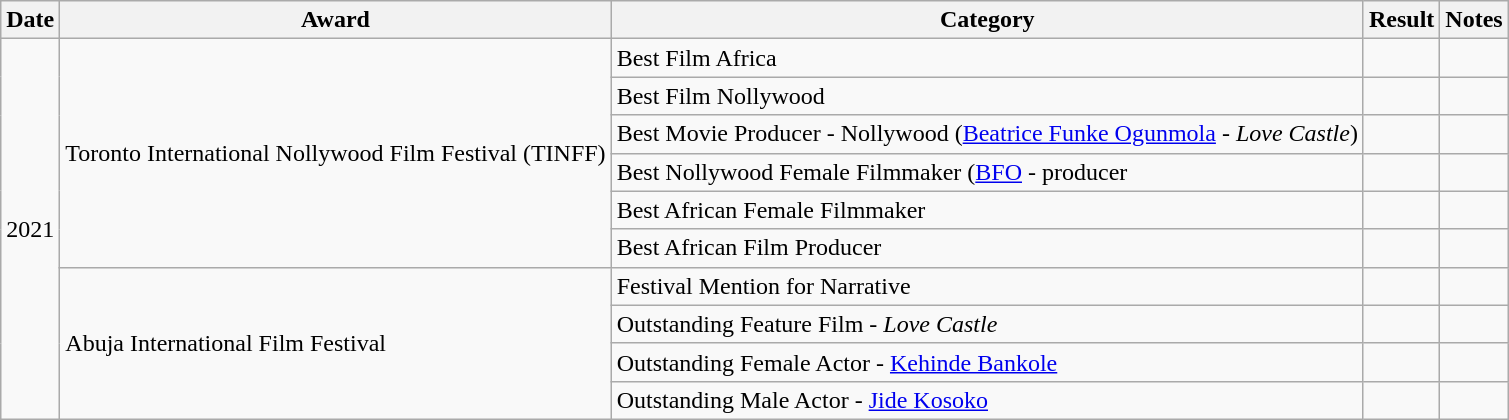<table class="wikitable sortable">
<tr>
<th>Date</th>
<th>Award</th>
<th>Category</th>
<th>Result</th>
<th>Notes</th>
</tr>
<tr>
<td rowspan="10">2021</td>
<td rowspan="6">Toronto International Nollywood Film Festival (TINFF)</td>
<td>Best Film Africa</td>
<td></td>
<td></td>
</tr>
<tr>
<td>Best Film Nollywood</td>
<td></td>
<td></td>
</tr>
<tr>
<td>Best Movie Producer - Nollywood (<a href='#'>Beatrice Funke Ogunmola</a> - <em>Love Castle</em>)</td>
<td></td>
<td></td>
</tr>
<tr>
<td>Best Nollywood Female Filmmaker (<a href='#'>BFO</a> - producer</td>
<td></td>
<td></td>
</tr>
<tr>
<td>Best African Female Filmmaker</td>
<td></td>
<td></td>
</tr>
<tr>
<td>Best African Film Producer</td>
<td></td>
<td></td>
</tr>
<tr>
<td rowspan="4">Abuja International Film Festival</td>
<td>Festival Mention for Narrative</td>
<td></td>
<td></td>
</tr>
<tr>
<td>Outstanding Feature Film - <em>Love Castle</em></td>
<td></td>
<td></td>
</tr>
<tr>
<td>Outstanding Female Actor - <a href='#'>Kehinde Bankole</a></td>
<td></td>
<td></td>
</tr>
<tr>
<td>Outstanding Male Actor - <a href='#'>Jide Kosoko</a></td>
<td></td>
<td></td>
</tr>
</table>
